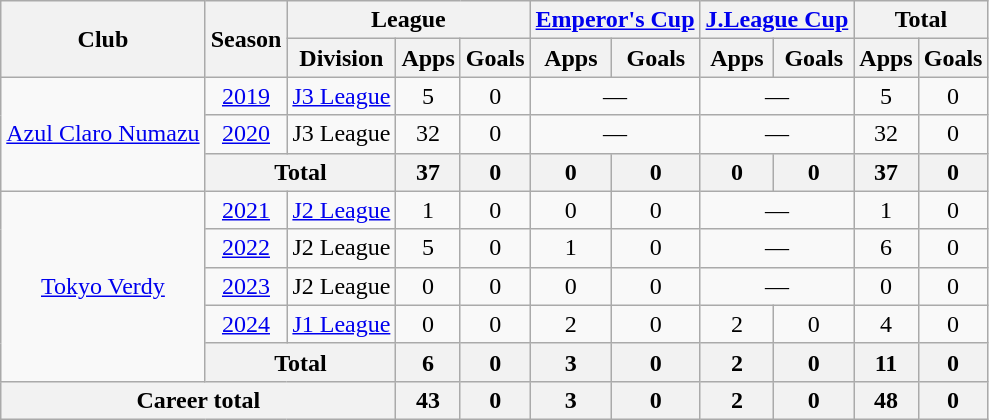<table class="wikitable" style="text-align: center;">
<tr>
<th rowspan="2">Club</th>
<th rowspan="2">Season</th>
<th colspan="3">League</th>
<th colspan="2"><a href='#'>Emperor's Cup</a></th>
<th colspan="2"><a href='#'>J.League Cup</a></th>
<th colspan="2">Total</th>
</tr>
<tr>
<th>Division</th>
<th>Apps</th>
<th>Goals</th>
<th>Apps</th>
<th>Goals</th>
<th>Apps</th>
<th>Goals</th>
<th>Apps</th>
<th>Goals</th>
</tr>
<tr>
<td rowspan="3"><a href='#'>Azul Claro Numazu</a></td>
<td><a href='#'>2019</a></td>
<td><a href='#'>J3 League</a></td>
<td>5</td>
<td>0</td>
<td colspan="2">—</td>
<td colspan="2">—</td>
<td>5</td>
<td>0</td>
</tr>
<tr>
<td><a href='#'>2020</a></td>
<td>J3 League</td>
<td>32</td>
<td>0</td>
<td colspan="2">—</td>
<td colspan="2">—</td>
<td>32</td>
<td>0</td>
</tr>
<tr>
<th colspan="2">Total</th>
<th>37</th>
<th>0</th>
<th>0</th>
<th>0</th>
<th>0</th>
<th>0</th>
<th>37</th>
<th>0</th>
</tr>
<tr>
<td rowspan="5"><a href='#'>Tokyo Verdy</a></td>
<td><a href='#'>2021</a></td>
<td><a href='#'>J2 League</a></td>
<td>1</td>
<td>0</td>
<td>0</td>
<td>0</td>
<td colspan="2">—</td>
<td>1</td>
<td>0</td>
</tr>
<tr>
<td><a href='#'>2022</a></td>
<td>J2 League</td>
<td>5</td>
<td>0</td>
<td>1</td>
<td>0</td>
<td colspan="2">—</td>
<td>6</td>
<td>0</td>
</tr>
<tr>
<td><a href='#'>2023</a></td>
<td>J2 League</td>
<td>0</td>
<td>0</td>
<td>0</td>
<td>0</td>
<td colspan="2">—</td>
<td>0</td>
<td>0</td>
</tr>
<tr>
<td><a href='#'>2024</a></td>
<td><a href='#'>J1 League</a></td>
<td>0</td>
<td>0</td>
<td>2</td>
<td>0</td>
<td>2</td>
<td>0</td>
<td>4</td>
<td>0</td>
</tr>
<tr>
<th colspan="2">Total</th>
<th>6</th>
<th>0</th>
<th>3</th>
<th>0</th>
<th>2</th>
<th>0</th>
<th>11</th>
<th>0</th>
</tr>
<tr>
<th colspan="3">Career total</th>
<th>43</th>
<th>0</th>
<th>3</th>
<th>0</th>
<th>2</th>
<th>0</th>
<th>48</th>
<th>0</th>
</tr>
</table>
